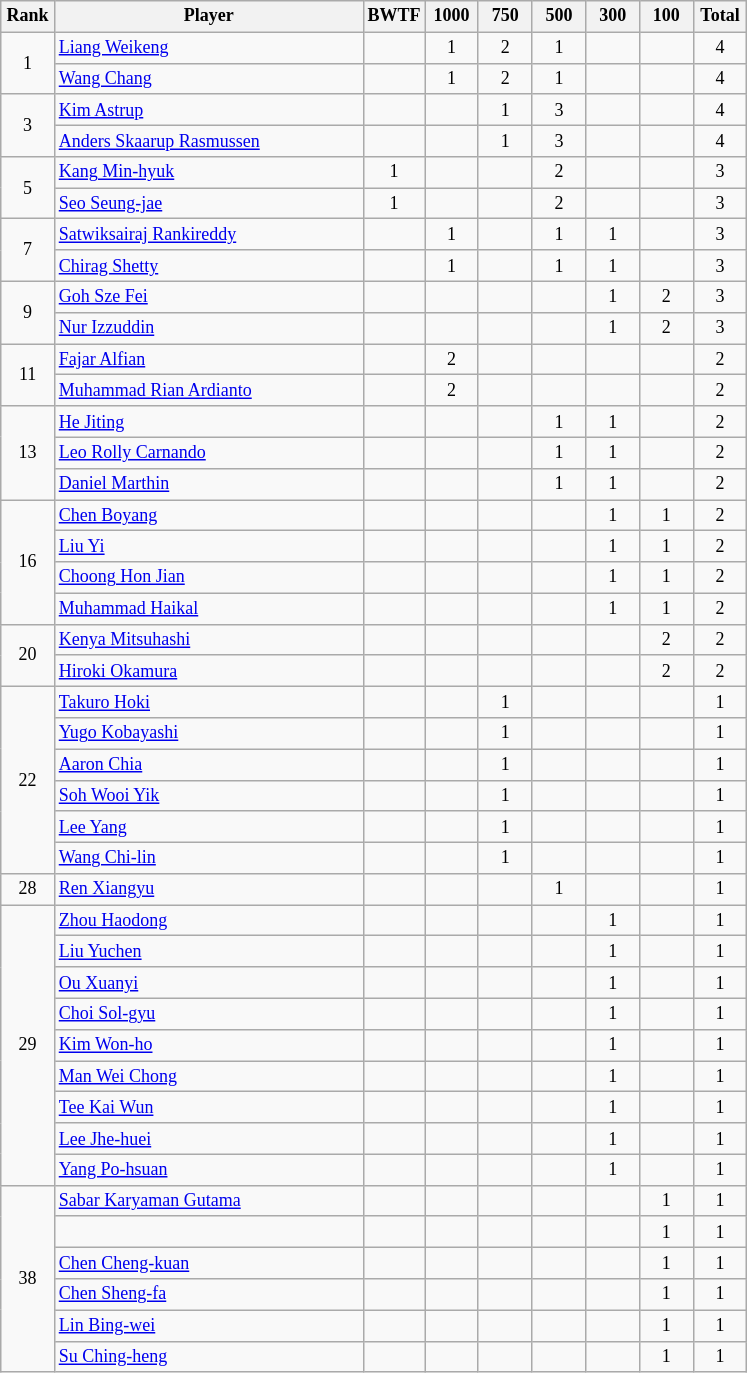<table class="wikitable" style="font-size:75%; text-align:center">
<tr>
<th width="30">Rank</th>
<th width="200">Player</th>
<th width="30">BWTF</th>
<th width="30">1000</th>
<th width="30">750</th>
<th width="30">500</th>
<th width="30">300</th>
<th width="30">100</th>
<th width="30">Total</th>
</tr>
<tr>
<td rowspan="2">1</td>
<td align="left"> <a href='#'>Liang Weikeng</a></td>
<td></td>
<td>1</td>
<td>2</td>
<td>1</td>
<td></td>
<td></td>
<td>4</td>
</tr>
<tr>
<td align="left"> <a href='#'>Wang Chang</a></td>
<td></td>
<td>1</td>
<td>2</td>
<td>1</td>
<td></td>
<td></td>
<td>4</td>
</tr>
<tr>
<td rowspan="2">3</td>
<td align="left"> <a href='#'>Kim Astrup</a></td>
<td></td>
<td></td>
<td>1</td>
<td>3</td>
<td></td>
<td></td>
<td>4</td>
</tr>
<tr>
<td align="left"> <a href='#'>Anders Skaarup Rasmussen</a></td>
<td></td>
<td></td>
<td>1</td>
<td>3</td>
<td></td>
<td></td>
<td>4</td>
</tr>
<tr>
<td rowspan="2">5</td>
<td align="left"> <a href='#'>Kang Min-hyuk</a></td>
<td>1</td>
<td></td>
<td></td>
<td>2</td>
<td></td>
<td></td>
<td>3</td>
</tr>
<tr>
<td align="left"> <a href='#'>Seo Seung-jae</a></td>
<td>1</td>
<td></td>
<td></td>
<td>2</td>
<td></td>
<td></td>
<td>3</td>
</tr>
<tr>
<td rowspan="2">7</td>
<td align="left"> <a href='#'>Satwiksairaj Rankireddy</a></td>
<td></td>
<td>1</td>
<td></td>
<td>1</td>
<td>1</td>
<td></td>
<td>3</td>
</tr>
<tr>
<td align="left"> <a href='#'>Chirag Shetty</a></td>
<td></td>
<td>1</td>
<td></td>
<td>1</td>
<td>1</td>
<td></td>
<td>3</td>
</tr>
<tr>
<td rowspan="2">9</td>
<td align="left"> <a href='#'>Goh Sze Fei</a></td>
<td></td>
<td></td>
<td></td>
<td></td>
<td>1</td>
<td>2</td>
<td>3</td>
</tr>
<tr>
<td align="left"> <a href='#'>Nur Izzuddin</a></td>
<td></td>
<td></td>
<td></td>
<td></td>
<td>1</td>
<td>2</td>
<td>3</td>
</tr>
<tr>
<td rowspan="2">11</td>
<td align="left"> <a href='#'>Fajar Alfian</a></td>
<td></td>
<td>2</td>
<td></td>
<td></td>
<td></td>
<td></td>
<td>2</td>
</tr>
<tr>
<td align="left"> <a href='#'>Muhammad Rian Ardianto</a></td>
<td></td>
<td>2</td>
<td></td>
<td></td>
<td></td>
<td></td>
<td>2</td>
</tr>
<tr>
<td rowspan="3">13</td>
<td align="left"> <a href='#'>He Jiting</a></td>
<td></td>
<td></td>
<td></td>
<td>1</td>
<td>1</td>
<td></td>
<td>2</td>
</tr>
<tr>
<td align="left"> <a href='#'>Leo Rolly Carnando</a></td>
<td></td>
<td></td>
<td></td>
<td>1</td>
<td>1</td>
<td></td>
<td>2</td>
</tr>
<tr>
<td align="left"> <a href='#'>Daniel Marthin</a></td>
<td></td>
<td></td>
<td></td>
<td>1</td>
<td>1</td>
<td></td>
<td>2</td>
</tr>
<tr>
<td rowspan="4">16</td>
<td align="left"> <a href='#'>Chen Boyang</a></td>
<td></td>
<td></td>
<td></td>
<td></td>
<td>1</td>
<td>1</td>
<td>2</td>
</tr>
<tr>
<td align="left"> <a href='#'>Liu Yi</a></td>
<td></td>
<td></td>
<td></td>
<td></td>
<td>1</td>
<td>1</td>
<td>2</td>
</tr>
<tr>
<td align="left"> <a href='#'>Choong Hon Jian</a></td>
<td></td>
<td></td>
<td></td>
<td></td>
<td>1</td>
<td>1</td>
<td>2</td>
</tr>
<tr>
<td align="left"> <a href='#'>Muhammad Haikal</a></td>
<td></td>
<td></td>
<td></td>
<td></td>
<td>1</td>
<td>1</td>
<td>2</td>
</tr>
<tr>
<td rowspan="2">20</td>
<td align="left"> <a href='#'>Kenya Mitsuhashi</a></td>
<td></td>
<td></td>
<td></td>
<td></td>
<td></td>
<td>2</td>
<td>2</td>
</tr>
<tr>
<td align="left"> <a href='#'>Hiroki Okamura</a></td>
<td></td>
<td></td>
<td></td>
<td></td>
<td></td>
<td>2</td>
<td>2</td>
</tr>
<tr>
<td rowspan="6">22</td>
<td align="left"> <a href='#'>Takuro Hoki</a></td>
<td></td>
<td></td>
<td>1</td>
<td></td>
<td></td>
<td></td>
<td>1</td>
</tr>
<tr>
<td align="left"> <a href='#'>Yugo Kobayashi</a></td>
<td></td>
<td></td>
<td>1</td>
<td></td>
<td></td>
<td></td>
<td>1</td>
</tr>
<tr>
<td align="left"> <a href='#'>Aaron Chia</a></td>
<td></td>
<td></td>
<td>1</td>
<td></td>
<td></td>
<td></td>
<td>1</td>
</tr>
<tr>
<td align="left"> <a href='#'>Soh Wooi Yik</a></td>
<td></td>
<td></td>
<td>1</td>
<td></td>
<td></td>
<td></td>
<td>1</td>
</tr>
<tr>
<td align="left"> <a href='#'>Lee Yang</a></td>
<td></td>
<td></td>
<td>1</td>
<td></td>
<td></td>
<td></td>
<td>1</td>
</tr>
<tr>
<td align="left"> <a href='#'>Wang Chi-lin</a></td>
<td></td>
<td></td>
<td>1</td>
<td></td>
<td></td>
<td></td>
<td>1</td>
</tr>
<tr>
<td>28</td>
<td align="left"> <a href='#'>Ren Xiangyu</a></td>
<td></td>
<td></td>
<td></td>
<td>1</td>
<td></td>
<td></td>
<td>1</td>
</tr>
<tr>
<td rowspan="9">29</td>
<td align="left"> <a href='#'>Zhou Haodong</a></td>
<td></td>
<td></td>
<td></td>
<td></td>
<td>1</td>
<td></td>
<td>1</td>
</tr>
<tr>
<td align="left"> <a href='#'>Liu Yuchen</a></td>
<td></td>
<td></td>
<td></td>
<td></td>
<td>1</td>
<td></td>
<td>1</td>
</tr>
<tr>
<td align="left"> <a href='#'>Ou Xuanyi</a></td>
<td></td>
<td></td>
<td></td>
<td></td>
<td>1</td>
<td></td>
<td>1</td>
</tr>
<tr>
<td align="left"> <a href='#'>Choi Sol-gyu</a></td>
<td></td>
<td></td>
<td></td>
<td></td>
<td>1</td>
<td></td>
<td>1</td>
</tr>
<tr>
<td align="left"> <a href='#'>Kim Won-ho</a></td>
<td></td>
<td></td>
<td></td>
<td></td>
<td>1</td>
<td></td>
<td>1</td>
</tr>
<tr>
<td align="left"> <a href='#'>Man Wei Chong</a></td>
<td></td>
<td></td>
<td></td>
<td></td>
<td>1</td>
<td></td>
<td>1</td>
</tr>
<tr>
<td align="left"> <a href='#'>Tee Kai Wun</a></td>
<td></td>
<td></td>
<td></td>
<td></td>
<td>1</td>
<td></td>
<td>1</td>
</tr>
<tr>
<td align="left"> <a href='#'>Lee Jhe-huei</a></td>
<td></td>
<td></td>
<td></td>
<td></td>
<td>1</td>
<td></td>
<td>1</td>
</tr>
<tr>
<td align="left"> <a href='#'>Yang Po-hsuan</a></td>
<td></td>
<td></td>
<td></td>
<td></td>
<td>1</td>
<td></td>
<td>1</td>
</tr>
<tr>
<td rowspan="6">38</td>
<td align="left"> <a href='#'>Sabar Karyaman Gutama</a></td>
<td></td>
<td></td>
<td></td>
<td></td>
<td></td>
<td>1</td>
<td>1</td>
</tr>
<tr>
<td align="left"> </td>
<td></td>
<td></td>
<td></td>
<td></td>
<td></td>
<td>1</td>
<td>1</td>
</tr>
<tr>
<td align="left"> <a href='#'>Chen Cheng-kuan</a></td>
<td></td>
<td></td>
<td></td>
<td></td>
<td></td>
<td>1</td>
<td>1</td>
</tr>
<tr>
<td align="left"> <a href='#'>Chen Sheng-fa</a></td>
<td></td>
<td></td>
<td></td>
<td></td>
<td></td>
<td>1</td>
<td>1</td>
</tr>
<tr>
<td align="left"> <a href='#'>Lin Bing-wei</a></td>
<td></td>
<td></td>
<td></td>
<td></td>
<td></td>
<td>1</td>
<td>1</td>
</tr>
<tr>
<td align="left"> <a href='#'>Su Ching-heng</a></td>
<td></td>
<td></td>
<td></td>
<td></td>
<td></td>
<td>1</td>
<td>1</td>
</tr>
</table>
